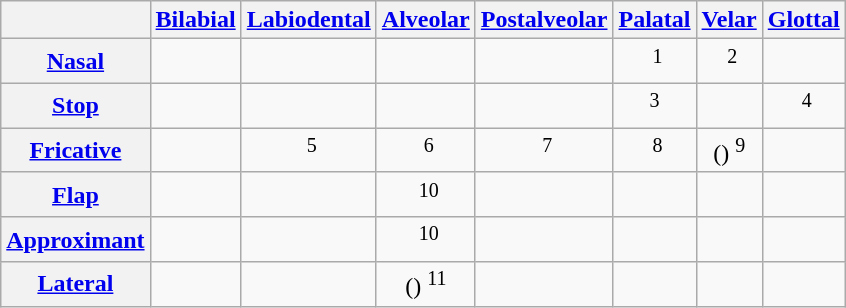<table class="wikitable">
<tr>
<th></th>
<th><a href='#'>Bilabial</a></th>
<th><a href='#'>Labiodental</a></th>
<th><a href='#'>Alveolar</a></th>
<th><a href='#'>Postalveolar</a></th>
<th><a href='#'>Palatal</a></th>
<th><a href='#'>Velar</a></th>
<th><a href='#'>Glottal</a></th>
</tr>
<tr align=center>
<th><a href='#'>Nasal</a></th>
<td></td>
<td></td>
<td></td>
<td></td>
<td> <sup>1</sup></td>
<td> <sup>2</sup></td>
<td></td>
</tr>
<tr align=center>
<th><a href='#'>Stop</a></th>
<td> </td>
<td></td>
<td> </td>
<td></td>
<td> <sup>3</sup></td>
<td> </td>
<td> <sup>4</sup></td>
</tr>
<tr align=center>
<th><a href='#'>Fricative</a></th>
<td></td>
<td>  <sup>5</sup></td>
<td>  <sup>6</sup></td>
<td>  <sup>7</sup></td>
<td>  <sup>8</sup></td>
<td> () <sup>9</sup></td>
<td></td>
</tr>
<tr align=center>
<th><a href='#'>Flap</a></th>
<td></td>
<td></td>
<td> <sup>10</sup></td>
<td></td>
<td></td>
<td></td>
<td></td>
</tr>
<tr align=center>
<th><a href='#'>Approximant</a></th>
<td></td>
<td></td>
<td> <sup>10</sup></td>
<td></td>
<td></td>
<td></td>
<td></td>
</tr>
<tr align=center>
<th><a href='#'>Lateral</a></th>
<td></td>
<td></td>
<td> () <sup>11</sup></td>
<td></td>
<td></td>
<td></td>
<td></td>
</tr>
</table>
